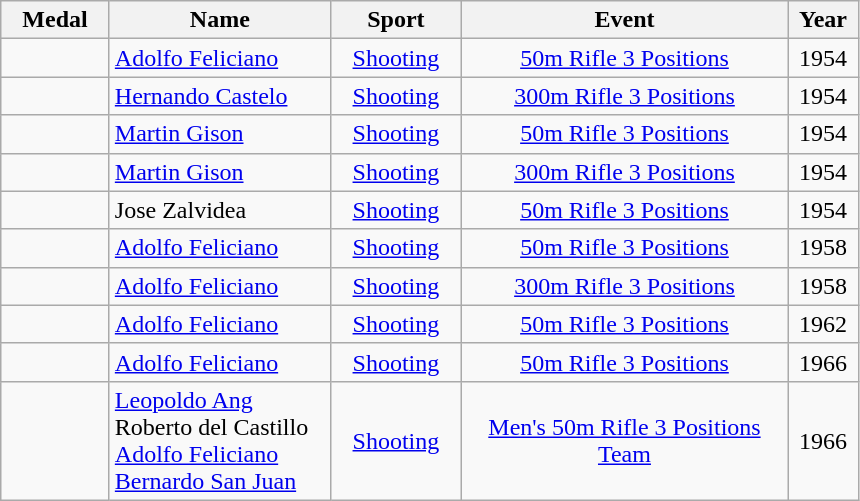<table class="wikitable"  style="font-size:100%;  text-align:center;">
<tr>
<th width="65">Medal</th>
<th width="140">Name</th>
<th width="80">Sport</th>
<th width="210">Event</th>
<th width="40">Year</th>
</tr>
<tr>
<td></td>
<td align=left><a href='#'>Adolfo Feliciano</a></td>
<td><a href='#'>Shooting</a></td>
<td><a href='#'>50m Rifle 3 Positions</a></td>
<td>1954</td>
</tr>
<tr>
<td></td>
<td align=left><a href='#'>Hernando Castelo</a></td>
<td><a href='#'>Shooting</a></td>
<td><a href='#'>300m Rifle 3 Positions</a></td>
<td>1954</td>
</tr>
<tr>
<td></td>
<td align=left><a href='#'>Martin Gison</a></td>
<td><a href='#'>Shooting</a></td>
<td><a href='#'>50m Rifle 3 Positions</a></td>
<td>1954</td>
</tr>
<tr>
<td></td>
<td align=left><a href='#'>Martin Gison</a></td>
<td><a href='#'>Shooting</a></td>
<td><a href='#'>300m Rifle 3 Positions</a></td>
<td>1954</td>
</tr>
<tr>
<td></td>
<td align=left>Jose Zalvidea</td>
<td><a href='#'>Shooting</a></td>
<td><a href='#'>50m Rifle 3 Positions</a></td>
<td>1954</td>
</tr>
<tr>
<td></td>
<td align=left><a href='#'>Adolfo Feliciano</a></td>
<td><a href='#'>Shooting</a></td>
<td><a href='#'>50m Rifle 3 Positions</a></td>
<td>1958</td>
</tr>
<tr>
<td></td>
<td align=left><a href='#'>Adolfo Feliciano</a></td>
<td><a href='#'>Shooting</a></td>
<td><a href='#'>300m Rifle 3 Positions</a></td>
<td>1958</td>
</tr>
<tr>
<td></td>
<td align=left><a href='#'>Adolfo Feliciano</a></td>
<td><a href='#'>Shooting</a></td>
<td><a href='#'>50m Rifle 3 Positions</a></td>
<td>1962</td>
</tr>
<tr>
<td></td>
<td align=left><a href='#'>Adolfo Feliciano</a></td>
<td><a href='#'>Shooting</a></td>
<td><a href='#'>50m Rifle 3 Positions</a></td>
<td>1966</td>
</tr>
<tr>
<td></td>
<td align=left><a href='#'>Leopoldo Ang</a><br>Roberto del Castillo<br><a href='#'>Adolfo Feliciano</a><br><a href='#'>Bernardo San Juan</a></td>
<td><a href='#'>Shooting</a></td>
<td><a href='#'>Men's 50m Rifle 3 Positions Team</a></td>
<td>1966</td>
</tr>
</table>
